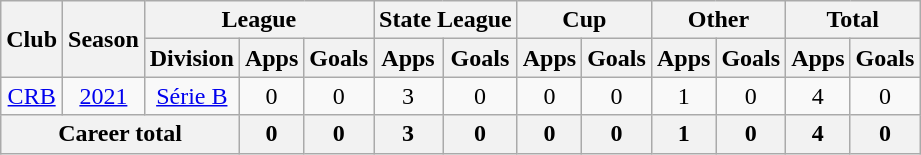<table class="wikitable" style="text-align: center">
<tr>
<th rowspan="2">Club</th>
<th rowspan="2">Season</th>
<th colspan="3">League</th>
<th colspan="2">State League</th>
<th colspan="2">Cup</th>
<th colspan="2">Other</th>
<th colspan="2">Total</th>
</tr>
<tr>
<th>Division</th>
<th>Apps</th>
<th>Goals</th>
<th>Apps</th>
<th>Goals</th>
<th>Apps</th>
<th>Goals</th>
<th>Apps</th>
<th>Goals</th>
<th>Apps</th>
<th>Goals</th>
</tr>
<tr>
<td><a href='#'>CRB</a></td>
<td><a href='#'>2021</a></td>
<td><a href='#'>Série B</a></td>
<td>0</td>
<td>0</td>
<td>3</td>
<td>0</td>
<td>0</td>
<td>0</td>
<td>1</td>
<td>0</td>
<td>4</td>
<td>0</td>
</tr>
<tr>
<th colspan="3"><strong>Career total</strong></th>
<th>0</th>
<th>0</th>
<th>3</th>
<th>0</th>
<th>0</th>
<th>0</th>
<th>1</th>
<th>0</th>
<th>4</th>
<th>0</th>
</tr>
</table>
